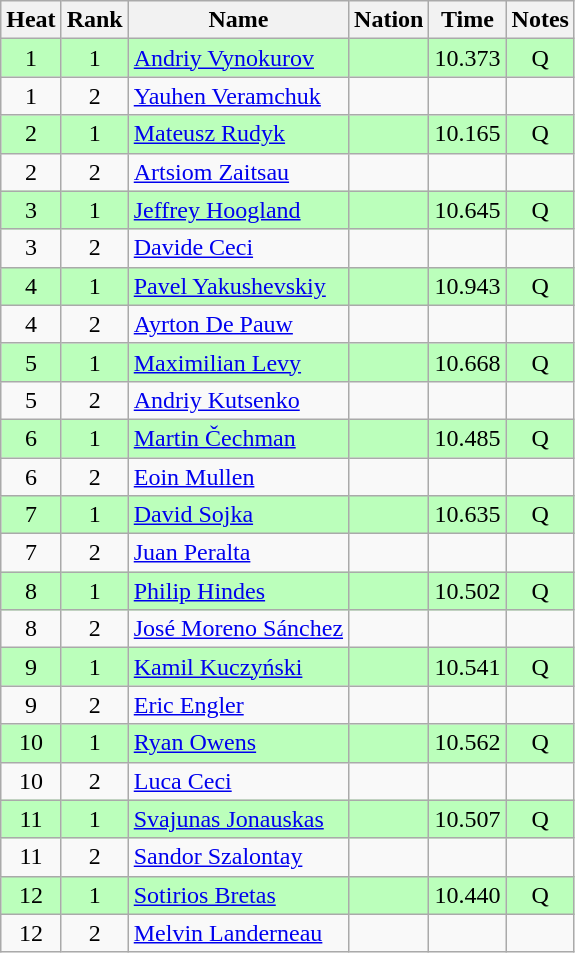<table class="wikitable sortable" style="text-align:center">
<tr>
<th>Heat</th>
<th>Rank</th>
<th>Name</th>
<th>Nation</th>
<th>Time</th>
<th>Notes</th>
</tr>
<tr bgcolor=bbffbb>
<td>1</td>
<td>1</td>
<td align=left><a href='#'>Andriy Vynokurov</a></td>
<td align=left></td>
<td>10.373</td>
<td>Q</td>
</tr>
<tr>
<td>1</td>
<td>2</td>
<td align=left><a href='#'>Yauhen Veramchuk</a></td>
<td align=left></td>
<td></td>
<td></td>
</tr>
<tr bgcolor=bbffbb>
<td>2</td>
<td>1</td>
<td align=left><a href='#'>Mateusz Rudyk</a></td>
<td align=left></td>
<td>10.165</td>
<td>Q</td>
</tr>
<tr>
<td>2</td>
<td>2</td>
<td align=left><a href='#'>Artsiom Zaitsau</a></td>
<td align=left></td>
<td></td>
<td></td>
</tr>
<tr bgcolor=bbffbb>
<td>3</td>
<td>1</td>
<td align=left><a href='#'>Jeffrey Hoogland</a></td>
<td align=left></td>
<td>10.645</td>
<td>Q</td>
</tr>
<tr>
<td>3</td>
<td>2</td>
<td align=left><a href='#'>Davide Ceci</a></td>
<td align=left></td>
<td></td>
<td></td>
</tr>
<tr bgcolor=bbffbb>
<td>4</td>
<td>1</td>
<td align=left><a href='#'>Pavel Yakushevskiy</a></td>
<td align=left></td>
<td>10.943</td>
<td>Q</td>
</tr>
<tr>
<td>4</td>
<td>2</td>
<td align=left><a href='#'>Ayrton De Pauw</a></td>
<td align=left></td>
<td></td>
<td></td>
</tr>
<tr bgcolor=bbffbb>
<td>5</td>
<td>1</td>
<td align=left><a href='#'>Maximilian Levy</a></td>
<td align=left></td>
<td>10.668</td>
<td>Q</td>
</tr>
<tr>
<td>5</td>
<td>2</td>
<td align=left><a href='#'>Andriy Kutsenko</a></td>
<td align=left></td>
<td></td>
<td></td>
</tr>
<tr bgcolor=bbffbb>
<td>6</td>
<td>1</td>
<td align=left><a href='#'>Martin Čechman</a></td>
<td align=left></td>
<td>10.485</td>
<td>Q</td>
</tr>
<tr>
<td>6</td>
<td>2</td>
<td align=left><a href='#'>Eoin Mullen</a></td>
<td align=left></td>
<td></td>
<td></td>
</tr>
<tr bgcolor=bbffbb>
<td>7</td>
<td>1</td>
<td align=left><a href='#'>David Sojka</a></td>
<td align=left></td>
<td>10.635</td>
<td>Q</td>
</tr>
<tr>
<td>7</td>
<td>2</td>
<td align=left><a href='#'>Juan Peralta</a></td>
<td align=left></td>
<td></td>
<td></td>
</tr>
<tr bgcolor=bbffbb>
<td>8</td>
<td>1</td>
<td align=left><a href='#'>Philip Hindes</a></td>
<td align=left></td>
<td>10.502</td>
<td>Q</td>
</tr>
<tr>
<td>8</td>
<td>2</td>
<td align=left><a href='#'>José Moreno Sánchez</a></td>
<td align=left></td>
<td></td>
<td></td>
</tr>
<tr bgcolor=bbffbb>
<td>9</td>
<td>1</td>
<td align=left><a href='#'>Kamil Kuczyński</a></td>
<td align=left></td>
<td>10.541</td>
<td>Q</td>
</tr>
<tr>
<td>9</td>
<td>2</td>
<td align=left><a href='#'>Eric Engler</a></td>
<td align=left></td>
<td></td>
<td></td>
</tr>
<tr bgcolor=bbffbb>
<td>10</td>
<td>1</td>
<td align=left><a href='#'>Ryan Owens</a></td>
<td align=left></td>
<td>10.562</td>
<td>Q</td>
</tr>
<tr>
<td>10</td>
<td>2</td>
<td align=left><a href='#'>Luca Ceci</a></td>
<td align=left></td>
<td></td>
<td></td>
</tr>
<tr bgcolor=bbffbb>
<td>11</td>
<td>1</td>
<td align=left><a href='#'>Svajunas Jonauskas</a></td>
<td align=left></td>
<td>10.507</td>
<td>Q</td>
</tr>
<tr>
<td>11</td>
<td>2</td>
<td align=left><a href='#'>Sandor Szalontay</a></td>
<td align=left></td>
<td></td>
<td></td>
</tr>
<tr bgcolor=bbffbb>
<td>12</td>
<td>1</td>
<td align=left><a href='#'>Sotirios Bretas</a></td>
<td align=left></td>
<td>10.440</td>
<td>Q</td>
</tr>
<tr>
<td>12</td>
<td>2</td>
<td align=left><a href='#'>Melvin Landerneau</a></td>
<td align=left></td>
<td></td>
<td></td>
</tr>
</table>
